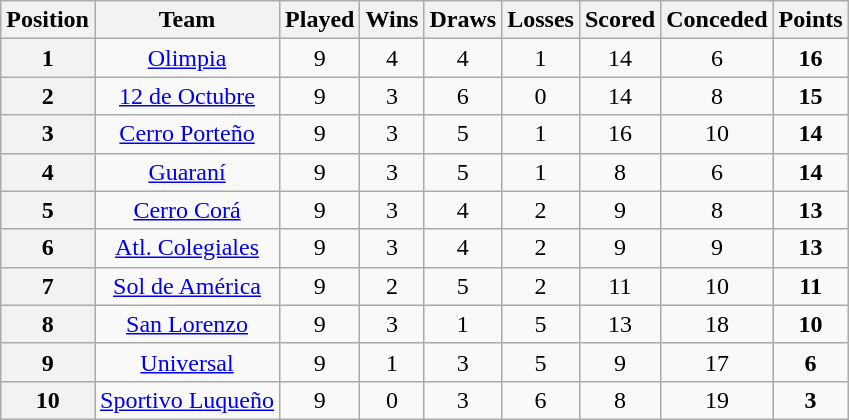<table class="wikitable" style="text-align:center">
<tr>
<th>Position</th>
<th>Team</th>
<th>Played</th>
<th>Wins</th>
<th>Draws</th>
<th>Losses</th>
<th>Scored</th>
<th>Conceded</th>
<th>Points</th>
</tr>
<tr>
<th>1</th>
<td><a href='#'>Olimpia</a></td>
<td>9</td>
<td>4</td>
<td>4</td>
<td>1</td>
<td>14</td>
<td>6</td>
<td><strong>16</strong></td>
</tr>
<tr>
<th>2</th>
<td><a href='#'>12 de Octubre</a></td>
<td>9</td>
<td>3</td>
<td>6</td>
<td>0</td>
<td>14</td>
<td>8</td>
<td><strong>15</strong></td>
</tr>
<tr>
<th>3</th>
<td><a href='#'>Cerro Porteño</a></td>
<td>9</td>
<td>3</td>
<td>5</td>
<td>1</td>
<td>16</td>
<td>10</td>
<td><strong>14</strong></td>
</tr>
<tr>
<th>4</th>
<td><a href='#'>Guaraní</a></td>
<td>9</td>
<td>3</td>
<td>5</td>
<td>1</td>
<td>8</td>
<td>6</td>
<td><strong>14</strong></td>
</tr>
<tr>
<th>5</th>
<td><a href='#'>Cerro Corá</a></td>
<td>9</td>
<td>3</td>
<td>4</td>
<td>2</td>
<td>9</td>
<td>8</td>
<td><strong>13</strong></td>
</tr>
<tr>
<th>6</th>
<td><a href='#'>Atl. Colegiales</a></td>
<td>9</td>
<td>3</td>
<td>4</td>
<td>2</td>
<td>9</td>
<td>9</td>
<td><strong>13</strong></td>
</tr>
<tr>
<th>7</th>
<td><a href='#'>Sol de América</a></td>
<td>9</td>
<td>2</td>
<td>5</td>
<td>2</td>
<td>11</td>
<td>10</td>
<td><strong>11</strong></td>
</tr>
<tr>
<th>8</th>
<td><a href='#'>San Lorenzo</a></td>
<td>9</td>
<td>3</td>
<td>1</td>
<td>5</td>
<td>13</td>
<td>18</td>
<td><strong>10</strong></td>
</tr>
<tr>
<th>9</th>
<td><a href='#'>Universal</a></td>
<td>9</td>
<td>1</td>
<td>3</td>
<td>5</td>
<td>9</td>
<td>17</td>
<td><strong>6</strong></td>
</tr>
<tr>
<th>10</th>
<td><a href='#'>Sportivo Luqueño</a></td>
<td>9</td>
<td>0</td>
<td>3</td>
<td>6</td>
<td>8</td>
<td>19</td>
<td><strong>3</strong></td>
</tr>
</table>
